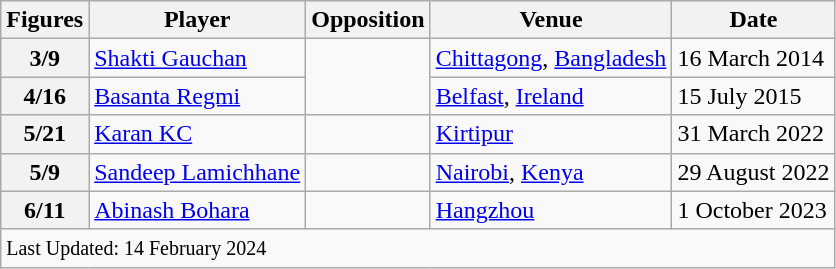<table class="wikitable sortable">
<tr>
<th>Figures</th>
<th>Player</th>
<th>Opposition</th>
<th>Venue</th>
<th>Date</th>
</tr>
<tr>
<th>3/9</th>
<td><a href='#'>Shakti Gauchan</a></td>
<td rowspan=2></td>
<td><a href='#'>Chittagong</a>, <a href='#'>Bangladesh</a></td>
<td>16 March 2014</td>
</tr>
<tr>
<th>4/16</th>
<td><a href='#'>Basanta Regmi</a></td>
<td><a href='#'>Belfast</a>, <a href='#'>Ireland</a></td>
<td>15 July 2015</td>
</tr>
<tr>
<th>5/21</th>
<td><a href='#'>Karan KC</a></td>
<td></td>
<td><a href='#'>Kirtipur</a></td>
<td>31 March 2022</td>
</tr>
<tr>
<th>5/9</th>
<td><a href='#'>Sandeep Lamichhane</a></td>
<td></td>
<td><a href='#'>Nairobi</a>, <a href='#'>Kenya</a></td>
<td>29 August 2022</td>
</tr>
<tr>
<th>6/11</th>
<td><a href='#'>Abinash Bohara</a></td>
<td></td>
<td><a href='#'>Hangzhou</a></td>
<td>1 October 2023</td>
</tr>
<tr>
<td colspan="5"><small>Last Updated: 14 February 2024</small></td>
</tr>
</table>
